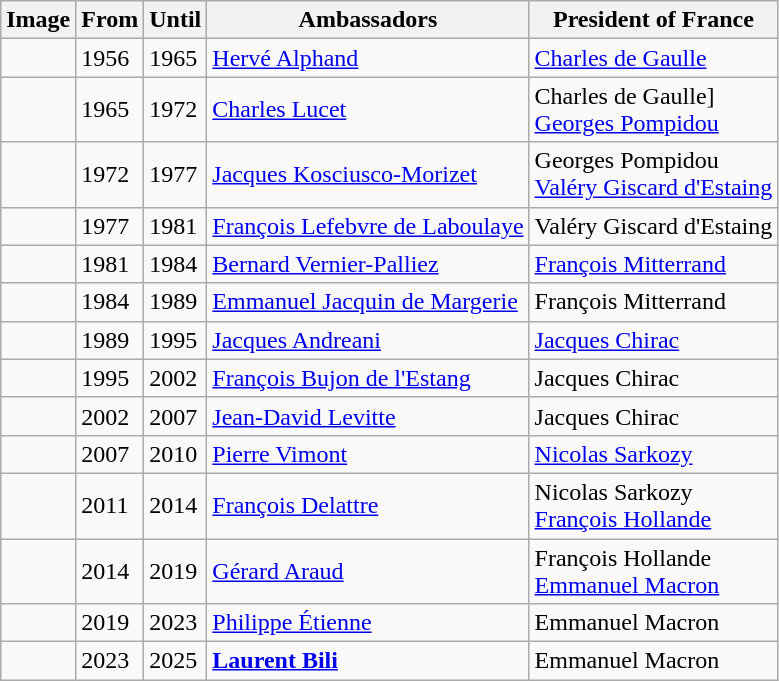<table class="wikitable centre">
<tr>
<th>Image</th>
<th>From</th>
<th>Until</th>
<th>Ambassadors</th>
<th>President of France</th>
</tr>
<tr>
<td></td>
<td>1956</td>
<td>1965</td>
<td><a href='#'>Hervé Alphand</a></td>
<td><a href='#'>Charles de Gaulle</a></td>
</tr>
<tr>
<td></td>
<td>1965</td>
<td>1972</td>
<td><a href='#'>Charles Lucet</a></td>
<td>Charles de Gaulle]<br><a href='#'>Georges Pompidou</a></td>
</tr>
<tr>
<td></td>
<td>1972</td>
<td>1977</td>
<td><a href='#'>Jacques Kosciusco-Morizet</a></td>
<td>Georges Pompidou<br><a href='#'>Valéry Giscard d'Estaing</a></td>
</tr>
<tr>
<td></td>
<td>1977</td>
<td>1981</td>
<td><a href='#'>François Lefebvre de Laboulaye</a></td>
<td>Valéry Giscard d'Estaing</td>
</tr>
<tr>
<td></td>
<td>1981</td>
<td>1984</td>
<td><a href='#'>Bernard Vernier-Palliez</a></td>
<td><a href='#'>François Mitterrand</a></td>
</tr>
<tr>
<td></td>
<td>1984</td>
<td>1989</td>
<td><a href='#'>Emmanuel Jacquin de Margerie</a></td>
<td>François Mitterrand</td>
</tr>
<tr>
<td></td>
<td>1989</td>
<td>1995</td>
<td><a href='#'>Jacques Andreani</a></td>
<td><a href='#'>Jacques Chirac</a></td>
</tr>
<tr>
<td></td>
<td>1995</td>
<td>2002</td>
<td><a href='#'>François Bujon de l'Estang</a></td>
<td>Jacques Chirac</td>
</tr>
<tr>
<td></td>
<td>2002</td>
<td>2007</td>
<td><a href='#'>Jean-David Levitte</a></td>
<td>Jacques Chirac</td>
</tr>
<tr>
<td></td>
<td>2007</td>
<td>2010</td>
<td><a href='#'>Pierre Vimont</a></td>
<td><a href='#'>Nicolas Sarkozy</a></td>
</tr>
<tr>
<td></td>
<td>2011</td>
<td>2014</td>
<td><a href='#'>François Delattre</a></td>
<td>Nicolas Sarkozy<br><a href='#'>François Hollande</a></td>
</tr>
<tr>
<td></td>
<td>2014</td>
<td>2019</td>
<td><a href='#'>Gérard Araud</a></td>
<td>François Hollande<br><a href='#'>Emmanuel Macron</a></td>
</tr>
<tr>
<td></td>
<td>2019</td>
<td>2023</td>
<td><a href='#'>Philippe Étienne</a></td>
<td>Emmanuel Macron</td>
</tr>
<tr>
<td></td>
<td>2023</td>
<td>2025</td>
<td><strong><a href='#'>Laurent Bili</a></strong></td>
<td>Emmanuel Macron</td>
</tr>
</table>
